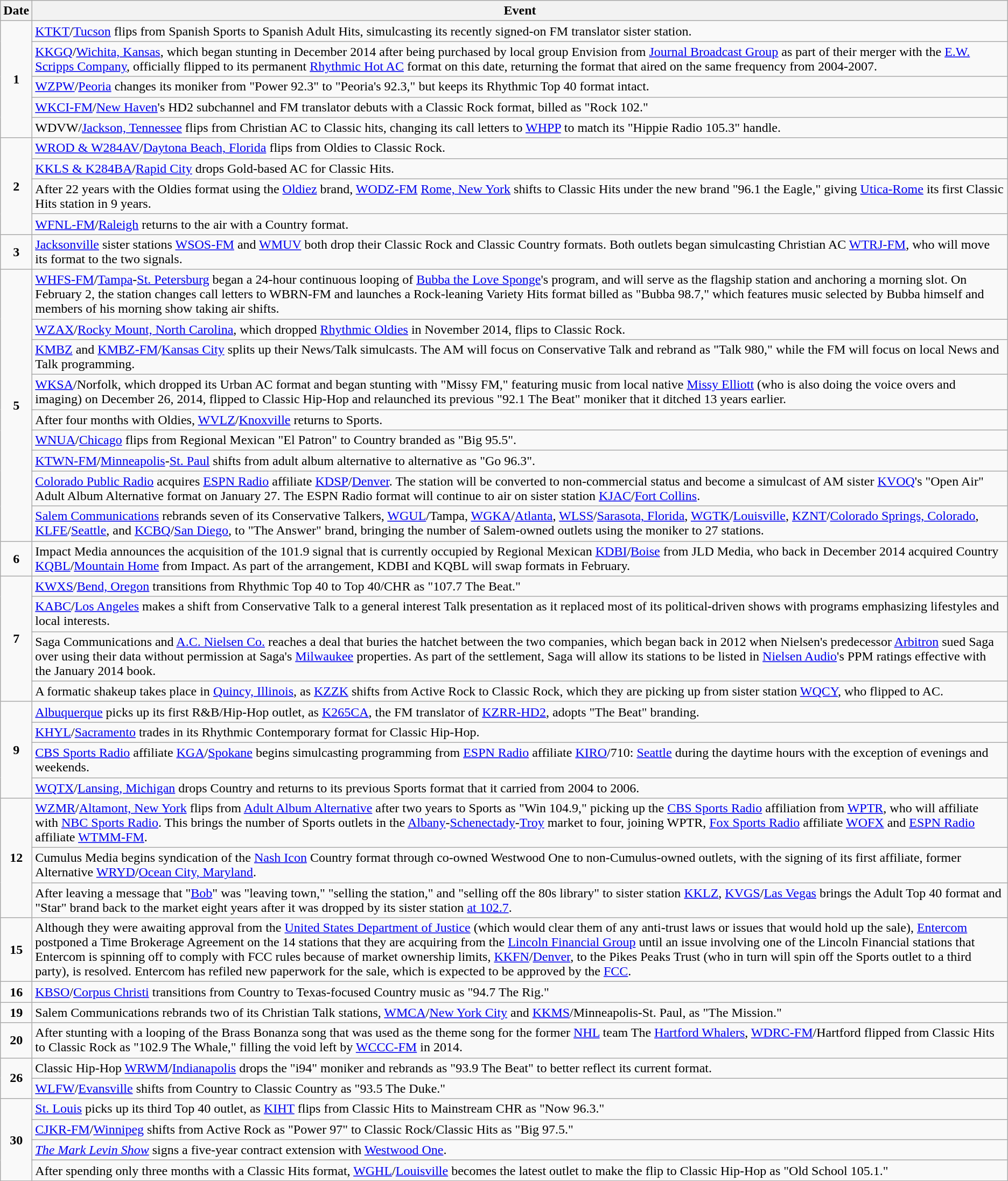<table class="wikitable">
<tr>
<th>Date</th>
<th>Event</th>
</tr>
<tr>
<td style="text-align:center;" rowspan=5><strong>1</strong></td>
<td><a href='#'>KTKT</a>/<a href='#'>Tucson</a> flips from Spanish Sports to Spanish Adult Hits, simulcasting its recently signed-on FM translator sister station.</td>
</tr>
<tr>
<td><a href='#'>KKGQ</a>/<a href='#'>Wichita, Kansas</a>, which began stunting in December 2014 after being purchased by local group Envision from <a href='#'>Journal Broadcast Group</a>  as part of their merger with the <a href='#'>E.W. Scripps Company</a>, officially flipped to its permanent <a href='#'>Rhythmic Hot AC</a> format on this date, returning the format that aired on the same frequency from 2004-2007.</td>
</tr>
<tr>
<td><a href='#'>WZPW</a>/<a href='#'>Peoria</a> changes its moniker from "Power 92.3" to "Peoria's 92.3," but keeps its Rhythmic Top 40 format intact.</td>
</tr>
<tr>
<td><a href='#'>WKCI-FM</a>/<a href='#'>New Haven</a>'s HD2 subchannel and FM translator debuts with a Classic Rock format, billed as "Rock 102."</td>
</tr>
<tr>
<td>WDVW/<a href='#'>Jackson, Tennessee</a> flips from Christian AC to Classic hits, changing its call letters to <a href='#'>WHPP</a> to match its "Hippie Radio 105.3" handle.</td>
</tr>
<tr>
<td style="text-align:center;" rowspan=4><strong>2</strong></td>
<td><a href='#'>WROD & W284AV</a>/<a href='#'>Daytona Beach, Florida</a> flips from Oldies to Classic Rock.</td>
</tr>
<tr>
<td><a href='#'>KKLS & K284BA</a>/<a href='#'>Rapid City</a> drops Gold-based AC for Classic Hits.</td>
</tr>
<tr>
<td>After 22 years with the Oldies format using the <a href='#'>Oldiez</a> brand, <a href='#'>WODZ-FM</a>  <a href='#'>Rome, New York</a>  shifts to Classic Hits under the new brand "96.1 the Eagle," giving <a href='#'>Utica-Rome</a>  its first Classic Hits station in 9 years.</td>
</tr>
<tr>
<td><a href='#'>WFNL-FM</a>/<a href='#'>Raleigh</a> returns to the air with a Country format.</td>
</tr>
<tr>
<td style="text-align:center;"><strong>3</strong></td>
<td><a href='#'>Jacksonville</a> sister stations <a href='#'>WSOS-FM</a> and <a href='#'>WMUV</a> both drop their Classic Rock and Classic Country formats. Both outlets began simulcasting Christian AC <a href='#'>WTRJ-FM</a>, who will move its format to the two signals.</td>
</tr>
<tr>
<td style="text-align:center;" rowspan=9><strong>5</strong></td>
<td><a href='#'>WHFS-FM</a>/<a href='#'>Tampa</a>-<a href='#'>St. Petersburg</a> began a 24-hour continuous looping of <a href='#'>Bubba the Love Sponge</a>'s program, and will serve as the flagship station and anchoring a morning slot. On February 2, the station changes call letters to WBRN-FM and launches a Rock-leaning Variety Hits format billed as "Bubba 98.7," which features music selected by Bubba himself and members of his morning show taking air shifts.</td>
</tr>
<tr>
<td><a href='#'>WZAX</a>/<a href='#'>Rocky Mount, North Carolina</a>, which dropped <a href='#'>Rhythmic Oldies</a> in November 2014, flips to Classic Rock.</td>
</tr>
<tr>
<td><a href='#'>KMBZ</a> and <a href='#'>KMBZ-FM</a>/<a href='#'>Kansas City</a> splits up their News/Talk simulcasts. The AM will focus on Conservative Talk and rebrand as "Talk 980," while the FM will focus on local News and Talk programming.</td>
</tr>
<tr>
<td><a href='#'>WKSA</a>/Norfolk, which dropped its Urban AC format and began stunting with "Missy FM," featuring music from local native <a href='#'>Missy Elliott</a> (who is also doing the voice overs and imaging) on December 26, 2014, flipped to Classic Hip-Hop and relaunched its previous "92.1 The Beat" moniker that it ditched 13 years earlier.</td>
</tr>
<tr>
<td>After four months with Oldies, <a href='#'>WVLZ</a>/<a href='#'>Knoxville</a> returns to Sports.</td>
</tr>
<tr>
<td><a href='#'>WNUA</a>/<a href='#'>Chicago</a> flips from Regional Mexican "El Patron" to Country branded as "Big 95.5".</td>
</tr>
<tr>
<td><a href='#'>KTWN-FM</a>/<a href='#'>Minneapolis</a>-<a href='#'>St. Paul</a> shifts from adult album alternative to alternative as "Go 96.3".</td>
</tr>
<tr>
<td><a href='#'>Colorado Public Radio</a> acquires <a href='#'>ESPN Radio</a> affiliate <a href='#'>KDSP</a>/<a href='#'>Denver</a>. The station will be converted to non-commercial status and become a simulcast of AM sister <a href='#'>KVOQ</a>'s "Open Air" Adult Album Alternative format on January 27. The ESPN Radio format will continue to air on sister station <a href='#'>KJAC</a>/<a href='#'>Fort Collins</a>.</td>
</tr>
<tr>
<td><a href='#'>Salem Communications</a> rebrands seven of its Conservative Talkers, <a href='#'>WGUL</a>/Tampa, <a href='#'>WGKA</a>/<a href='#'>Atlanta</a>, <a href='#'>WLSS</a>/<a href='#'>Sarasota, Florida</a>, <a href='#'>WGTK</a>/<a href='#'>Louisville</a>, <a href='#'>KZNT</a>/<a href='#'>Colorado Springs, Colorado</a>, <a href='#'>KLFE</a>/<a href='#'>Seattle</a>, and <a href='#'>KCBQ</a>/<a href='#'>San Diego</a>, to "The Answer" brand, bringing the number of Salem-owned outlets using the moniker to 27 stations.</td>
</tr>
<tr>
<td style="text-align:center;"><strong>6</strong></td>
<td>Impact Media announces the acquisition of the 101.9 signal that is currently occupied by Regional Mexican <a href='#'>KDBI</a>/<a href='#'>Boise</a> from JLD Media, who back in December 2014 acquired Country <a href='#'>KQBL</a>/<a href='#'>Mountain Home</a> from Impact. As part of the arrangement, KDBI and KQBL will swap formats in February.</td>
</tr>
<tr>
<td style="text-align:center;" rowspan=4><strong>7</strong></td>
<td><a href='#'>KWXS</a>/<a href='#'>Bend, Oregon</a> transitions from Rhythmic Top 40 to Top 40/CHR as "107.7 The Beat."</td>
</tr>
<tr>
<td><a href='#'>KABC</a>/<a href='#'>Los Angeles</a> makes a shift from Conservative Talk to a general interest Talk presentation as it replaced most of its political-driven shows with programs emphasizing lifestyles and local interests.</td>
</tr>
<tr>
<td>Saga Communications and <a href='#'>A.C. Nielsen Co.</a> reaches a deal that buries the hatchet between the two companies, which began back in 2012 when Nielsen's predecessor <a href='#'>Arbitron</a> sued Saga over using their data without permission at Saga's <a href='#'>Milwaukee</a> properties. As part of the settlement, Saga will allow its stations to be listed in <a href='#'>Nielsen Audio</a>'s PPM ratings effective with the January 2014 book.</td>
</tr>
<tr>
<td>A formatic shakeup takes place in <a href='#'>Quincy, Illinois</a>, as <a href='#'>KZZK</a> shifts from Active Rock to Classic Rock, which they are picking up from sister station <a href='#'>WQCY</a>, who flipped to AC.</td>
</tr>
<tr>
<td style="text-align:center;" rowspan=4><strong>9</strong></td>
<td><a href='#'>Albuquerque</a> picks up its first R&B/Hip-Hop outlet, as <a href='#'>K265CA</a>, the FM translator of <a href='#'>KZRR-HD2</a>, adopts "The Beat" branding.</td>
</tr>
<tr>
<td><a href='#'>KHYL</a>/<a href='#'>Sacramento</a> trades in its Rhythmic Contemporary format for Classic Hip-Hop.</td>
</tr>
<tr>
<td><a href='#'>CBS Sports Radio</a> affiliate <a href='#'>KGA</a>/<a href='#'>Spokane</a> begins simulcasting programming from <a href='#'>ESPN Radio</a> affiliate <a href='#'>KIRO</a>/710: <a href='#'>Seattle</a> during the daytime hours with the exception of evenings and weekends.</td>
</tr>
<tr>
<td><a href='#'>WQTX</a>/<a href='#'>Lansing, Michigan</a> drops Country and returns to its previous Sports format that it carried from 2004 to 2006.</td>
</tr>
<tr>
<td style="text-align:center;" rowspan=3><strong>12</strong></td>
<td><a href='#'>WZMR</a>/<a href='#'>Altamont, New York</a> flips from <a href='#'>Adult Album Alternative</a> after two years to Sports as "Win 104.9," picking up the <a href='#'>CBS Sports Radio</a> affiliation from <a href='#'>WPTR</a>, who will affiliate with <a href='#'>NBC Sports Radio</a>. This brings the number of Sports outlets in the <a href='#'>Albany</a>-<a href='#'>Schenectady</a>-<a href='#'>Troy</a> market to four, joining WPTR, <a href='#'>Fox Sports Radio</a> affiliate <a href='#'>WOFX</a> and <a href='#'>ESPN Radio</a> affiliate <a href='#'>WTMM-FM</a>.</td>
</tr>
<tr>
<td>Cumulus Media begins syndication of the <a href='#'>Nash Icon</a> Country format through co-owned Westwood One to non-Cumulus-owned outlets, with the signing of its first affiliate, former Alternative <a href='#'>WRYD</a>/<a href='#'>Ocean City, Maryland</a>.</td>
</tr>
<tr>
<td>After leaving a message that "<a href='#'>Bob</a>" was "leaving town," "selling the station," and "selling off the 80s library" to sister station <a href='#'>KKLZ</a>, <a href='#'>KVGS</a>/<a href='#'>Las Vegas</a> brings the Adult Top 40 format and "Star" brand back to the market eight years after it was dropped by its sister station <a href='#'>at 102.7</a>.</td>
</tr>
<tr>
<td style="text-align:center;"><strong>15</strong></td>
<td>Although they were awaiting approval from the <a href='#'>United States Department of Justice</a> (which would clear them of any anti-trust laws or issues that would hold up the sale), <a href='#'>Entercom</a> postponed a Time Brokerage Agreement on the 14 stations that they are acquiring from the <a href='#'>Lincoln Financial Group</a> until an issue involving one of the Lincoln Financial stations that Entercom is spinning off to comply with FCC rules because of market ownership limits, <a href='#'>KKFN</a>/<a href='#'>Denver</a>, to the Pikes Peaks Trust (who in turn will spin off the Sports outlet to a third party), is resolved. Entercom has refiled new paperwork for the sale, which is expected to be approved by the <a href='#'>FCC</a>.</td>
</tr>
<tr>
<td style="text-align:center;"><strong>16</strong></td>
<td><a href='#'>KBSO</a>/<a href='#'>Corpus Christi</a> transitions from Country to Texas-focused Country music as "94.7 The Rig."</td>
</tr>
<tr>
<td style="text-align:center;"><strong>19</strong></td>
<td>Salem Communications rebrands two of its Christian Talk stations, <a href='#'>WMCA</a>/<a href='#'>New York City</a> and <a href='#'>KKMS</a>/Minneapolis-St. Paul, as "The Mission."</td>
</tr>
<tr>
<td style="text-align:center;"><strong>20</strong></td>
<td>After stunting with a looping of the Brass Bonanza song that was used as the theme song for the former <a href='#'>NHL</a> team The <a href='#'>Hartford Whalers</a>, <a href='#'>WDRC-FM</a>/Hartford flipped from Classic Hits to Classic Rock as "102.9 The Whale," filling the void left by <a href='#'>WCCC-FM</a> in 2014.</td>
</tr>
<tr>
<td style="text-align:center;" rowspan=2><strong>26</strong></td>
<td>Classic Hip-Hop <a href='#'>WRWM</a>/<a href='#'>Indianapolis</a> drops the "i94" moniker and rebrands as "93.9 The Beat" to better reflect its current format.</td>
</tr>
<tr>
<td><a href='#'>WLFW</a>/<a href='#'>Evansville</a> shifts from Country to Classic Country as "93.5 The Duke."</td>
</tr>
<tr>
<td style="text-align:center;" rowspan=4><strong>30</strong></td>
<td><a href='#'>St. Louis</a> picks up its third Top 40 outlet, as <a href='#'>KIHT</a> flips from Classic Hits to Mainstream CHR as "Now 96.3."</td>
</tr>
<tr>
<td><a href='#'>CJKR-FM</a>/<a href='#'>Winnipeg</a> shifts from Active Rock as "Power 97" to Classic Rock/Classic Hits as "Big 97.5."</td>
</tr>
<tr>
<td><em><a href='#'>The Mark Levin Show</a></em> signs a five-year contract extension with <a href='#'>Westwood One</a>.</td>
</tr>
<tr>
<td>After spending only three months with a Classic Hits format, <a href='#'>WGHL</a>/<a href='#'>Louisville</a> becomes the latest outlet to make the flip to Classic Hip-Hop as "Old School 105.1."</td>
</tr>
</table>
